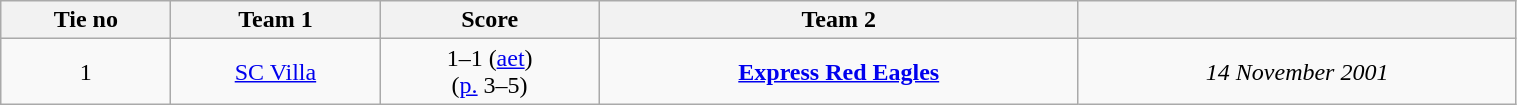<table class="wikitable" style="text-align:center; width:80%; font-size:100%">
<tr>
<th style= width="80px">Tie no</th>
<th style= width="300px">Team 1</th>
<th style= width="80px">Score</th>
<th style= width="300px">Team 2</th>
<th style= width="300px"></th>
</tr>
<tr>
<td>1</td>
<td><a href='#'>SC Villa</a></td>
<td>1–1 (<a href='#'>aet</a>)<br> (<a href='#'>p.</a> 3–5)</td>
<td><strong><a href='#'>Express Red Eagles</a></strong></td>
<td><em>14 November 2001</em></td>
</tr>
</table>
